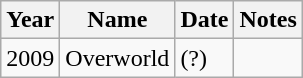<table class="wikitable">
<tr>
<th>Year</th>
<th>Name</th>
<th>Date</th>
<th>Notes</th>
</tr>
<tr>
<td>2009</td>
<td>Overworld</td>
<td>(?)</td>
<td></td>
</tr>
</table>
